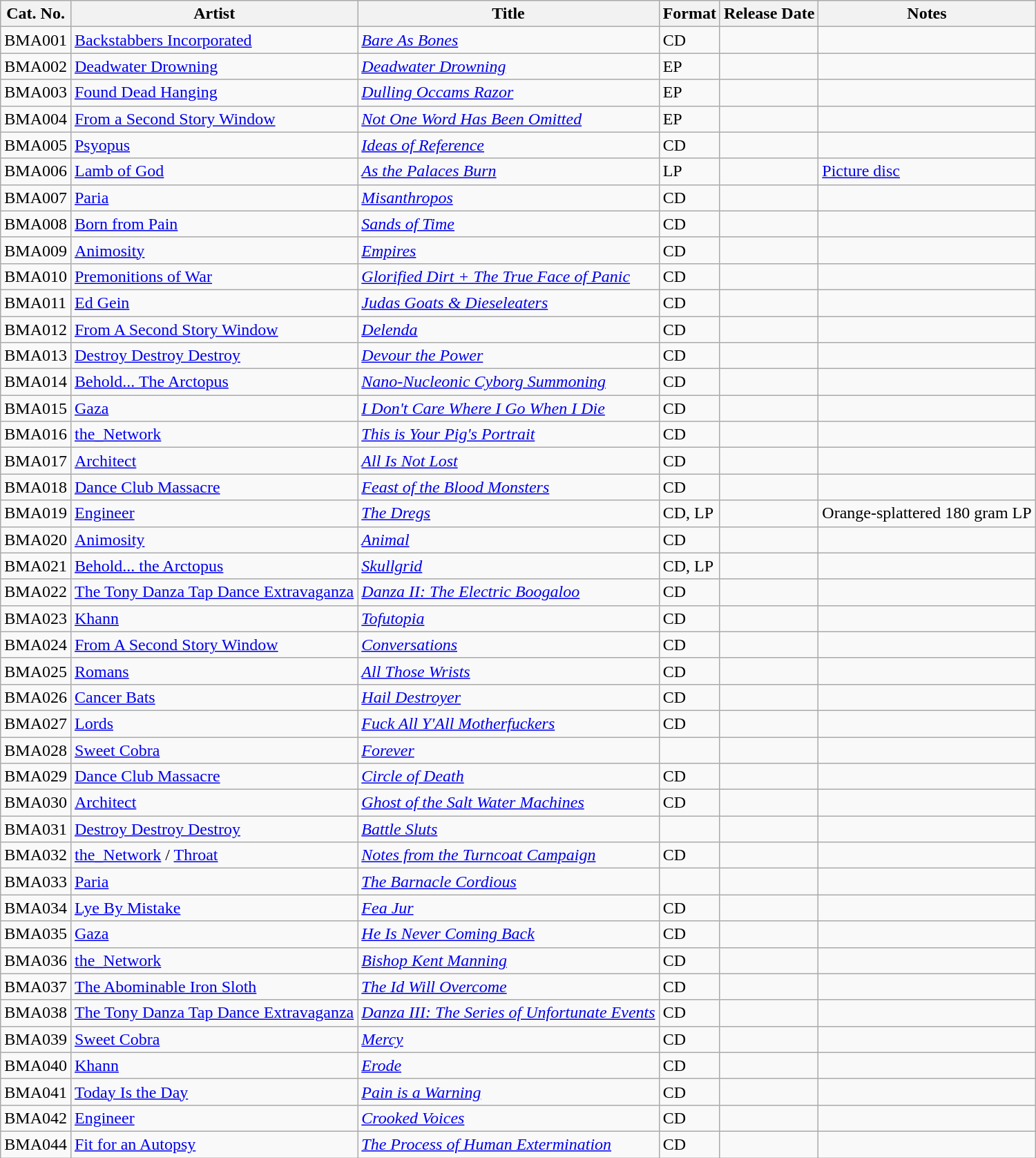<table class="wikitable sortable">
<tr>
<th>Cat. No.</th>
<th>Artist</th>
<th>Title</th>
<th>Format</th>
<th>Release Date</th>
<th>Notes</th>
</tr>
<tr>
<td>BMA001</td>
<td><a href='#'>Backstabbers Incorporated</a></td>
<td><em><a href='#'>Bare As Bones</a></em></td>
<td>CD</td>
<td></td>
<td></td>
</tr>
<tr>
<td>BMA002</td>
<td><a href='#'>Deadwater Drowning</a></td>
<td><em><a href='#'>Deadwater Drowning</a></em></td>
<td>EP</td>
<td></td>
<td></td>
</tr>
<tr>
<td>BMA003</td>
<td><a href='#'>Found Dead Hanging</a></td>
<td><em><a href='#'>Dulling Occams Razor</a></em></td>
<td>EP</td>
<td></td>
<td></td>
</tr>
<tr>
<td>BMA004</td>
<td><a href='#'>From a Second Story Window</a></td>
<td><em><a href='#'>Not One Word Has Been Omitted</a></em></td>
<td>EP</td>
<td></td>
<td></td>
</tr>
<tr>
<td>BMA005</td>
<td><a href='#'>Psyopus</a></td>
<td><em><a href='#'>Ideas of Reference</a></em></td>
<td>CD</td>
<td></td>
<td></td>
</tr>
<tr>
<td>BMA006</td>
<td><a href='#'>Lamb of God</a></td>
<td><em><a href='#'>As the Palaces Burn</a></em></td>
<td>LP</td>
<td></td>
<td><a href='#'>Picture disc</a></td>
</tr>
<tr>
<td>BMA007</td>
<td><a href='#'>Paria</a></td>
<td><em><a href='#'>Misanthropos</a></em></td>
<td>CD</td>
<td></td>
<td></td>
</tr>
<tr>
<td>BMA008</td>
<td><a href='#'>Born from Pain</a></td>
<td><em><a href='#'>Sands of Time</a></em></td>
<td>CD</td>
<td></td>
<td></td>
</tr>
<tr>
<td>BMA009</td>
<td><a href='#'>Animosity</a></td>
<td><em><a href='#'>Empires</a></em></td>
<td>CD</td>
<td></td>
<td></td>
</tr>
<tr>
<td>BMA010</td>
<td><a href='#'>Premonitions of War</a></td>
<td><em><a href='#'>Glorified Dirt + The True Face of Panic</a></em></td>
<td>CD</td>
<td></td>
<td></td>
</tr>
<tr>
<td>BMA011</td>
<td><a href='#'>Ed Gein</a></td>
<td><em><a href='#'>Judas Goats & Dieseleaters</a></em></td>
<td>CD</td>
<td></td>
<td></td>
</tr>
<tr>
<td>BMA012</td>
<td><a href='#'>From A Second Story Window</a></td>
<td><em><a href='#'>Delenda</a></em></td>
<td>CD</td>
<td></td>
<td></td>
</tr>
<tr>
<td>BMA013</td>
<td><a href='#'>Destroy Destroy Destroy</a></td>
<td><em><a href='#'>Devour the Power</a></em></td>
<td>CD</td>
<td></td>
<td></td>
</tr>
<tr>
<td>BMA014</td>
<td><a href='#'>Behold... The Arctopus</a></td>
<td><em><a href='#'>Nano-Nucleonic Cyborg Summoning</a></em></td>
<td>CD</td>
<td></td>
<td></td>
</tr>
<tr>
<td>BMA015</td>
<td><a href='#'>Gaza</a></td>
<td><em><a href='#'>I Don't Care Where I Go When I Die</a></em></td>
<td>CD</td>
<td></td>
<td></td>
</tr>
<tr>
<td>BMA016</td>
<td><a href='#'>the_Network</a></td>
<td><em><a href='#'>This is Your Pig's Portrait</a></em></td>
<td>CD</td>
<td></td>
<td></td>
</tr>
<tr>
<td>BMA017</td>
<td><a href='#'>Architect</a></td>
<td><em><a href='#'>All Is Not Lost</a></em></td>
<td>CD</td>
<td></td>
<td></td>
</tr>
<tr>
<td>BMA018</td>
<td><a href='#'>Dance Club Massacre</a></td>
<td><em><a href='#'>Feast of the Blood Monsters</a></em></td>
<td>CD</td>
<td></td>
<td></td>
</tr>
<tr>
<td>BMA019</td>
<td><a href='#'>Engineer</a></td>
<td><em><a href='#'>The Dregs</a></em></td>
<td>CD, LP</td>
<td></td>
<td>Orange-splattered 180 gram LP</td>
</tr>
<tr>
<td>BMA020</td>
<td><a href='#'>Animosity</a></td>
<td><em><a href='#'>Animal</a></em></td>
<td>CD</td>
<td></td>
<td></td>
</tr>
<tr>
<td>BMA021</td>
<td><a href='#'>Behold... the Arctopus</a></td>
<td><em><a href='#'>Skullgrid</a></em></td>
<td>CD, LP</td>
<td></td>
<td></td>
</tr>
<tr>
<td>BMA022</td>
<td><a href='#'>The Tony Danza Tap Dance Extravaganza</a></td>
<td><em><a href='#'>Danza II: The Electric Boogaloo</a></em></td>
<td>CD</td>
<td></td>
<td></td>
</tr>
<tr>
<td>BMA023</td>
<td><a href='#'>Khann</a></td>
<td><em><a href='#'>Tofutopia</a></em></td>
<td>CD</td>
<td></td>
<td></td>
</tr>
<tr>
<td>BMA024</td>
<td><a href='#'>From A Second Story Window</a></td>
<td><em><a href='#'>Conversations</a></em></td>
<td>CD</td>
<td></td>
<td></td>
</tr>
<tr>
<td>BMA025</td>
<td><a href='#'>Romans</a></td>
<td><em><a href='#'>All Those Wrists</a></em></td>
<td>CD</td>
<td></td>
<td></td>
</tr>
<tr>
<td>BMA026</td>
<td><a href='#'>Cancer Bats</a></td>
<td><em><a href='#'>Hail Destroyer</a></em></td>
<td>CD</td>
<td></td>
<td></td>
</tr>
<tr>
<td>BMA027</td>
<td><a href='#'>Lords</a></td>
<td><em><a href='#'>Fuck All Y'All Motherfuckers</a></em></td>
<td>CD</td>
<td></td>
<td></td>
</tr>
<tr>
<td>BMA028</td>
<td><a href='#'>Sweet Cobra</a></td>
<td><em><a href='#'>Forever</a></em></td>
<td></td>
<td></td>
<td></td>
</tr>
<tr>
<td>BMA029</td>
<td><a href='#'>Dance Club Massacre</a></td>
<td><em><a href='#'>Circle of Death</a></em></td>
<td>CD</td>
<td></td>
<td></td>
</tr>
<tr>
<td>BMA030</td>
<td><a href='#'>Architect</a></td>
<td><em><a href='#'>Ghost of the Salt Water Machines</a></em></td>
<td>CD</td>
<td></td>
<td></td>
</tr>
<tr>
<td>BMA031</td>
<td><a href='#'>Destroy Destroy Destroy</a></td>
<td><em><a href='#'>Battle Sluts</a></em></td>
<td></td>
<td></td>
<td></td>
</tr>
<tr>
<td>BMA032</td>
<td><a href='#'>the_Network</a> / <a href='#'>Throat</a></td>
<td><em><a href='#'>Notes from the Turncoat Campaign</a></em></td>
<td>CD</td>
<td></td>
<td></td>
</tr>
<tr>
<td>BMA033</td>
<td><a href='#'>Paria</a></td>
<td><em><a href='#'>The Barnacle Cordious</a></em></td>
<td></td>
<td></td>
<td></td>
</tr>
<tr>
<td>BMA034</td>
<td><a href='#'>Lye By Mistake</a></td>
<td><em><a href='#'>Fea Jur</a></em></td>
<td>CD</td>
<td></td>
<td></td>
</tr>
<tr>
<td>BMA035</td>
<td><a href='#'>Gaza</a></td>
<td><em><a href='#'>He Is Never Coming Back</a></em></td>
<td>CD</td>
<td></td>
<td></td>
</tr>
<tr>
<td>BMA036</td>
<td><a href='#'>the_Network</a></td>
<td><em><a href='#'>Bishop Kent Manning</a></em></td>
<td>CD</td>
<td></td>
<td></td>
</tr>
<tr>
<td>BMA037</td>
<td><a href='#'>The Abominable Iron Sloth</a></td>
<td><em><a href='#'>The Id Will Overcome</a></em></td>
<td>CD</td>
<td></td>
<td></td>
</tr>
<tr>
<td>BMA038</td>
<td><a href='#'>The Tony Danza Tap Dance Extravaganza</a></td>
<td><em><a href='#'>Danza III: The Series of Unfortunate Events</a></em></td>
<td>CD</td>
<td></td>
<td></td>
</tr>
<tr>
<td>BMA039</td>
<td><a href='#'>Sweet Cobra</a></td>
<td><em><a href='#'>Mercy</a></em></td>
<td>CD</td>
<td></td>
<td></td>
</tr>
<tr>
<td>BMA040</td>
<td><a href='#'>Khann</a></td>
<td><em><a href='#'>Erode</a></em></td>
<td>CD</td>
<td></td>
<td></td>
</tr>
<tr>
<td>BMA041</td>
<td><a href='#'>Today Is the Day</a></td>
<td><em><a href='#'>Pain is a Warning</a></em></td>
<td>CD</td>
<td></td>
<td></td>
</tr>
<tr>
<td>BMA042</td>
<td><a href='#'>Engineer</a></td>
<td><em><a href='#'>Crooked Voices</a></em></td>
<td>CD</td>
<td></td>
<td></td>
</tr>
<tr>
<td>BMA044</td>
<td><a href='#'>Fit for an Autopsy</a></td>
<td><em><a href='#'>The Process of Human Extermination</a></em></td>
<td>CD</td>
<td></td>
<td></td>
</tr>
</table>
